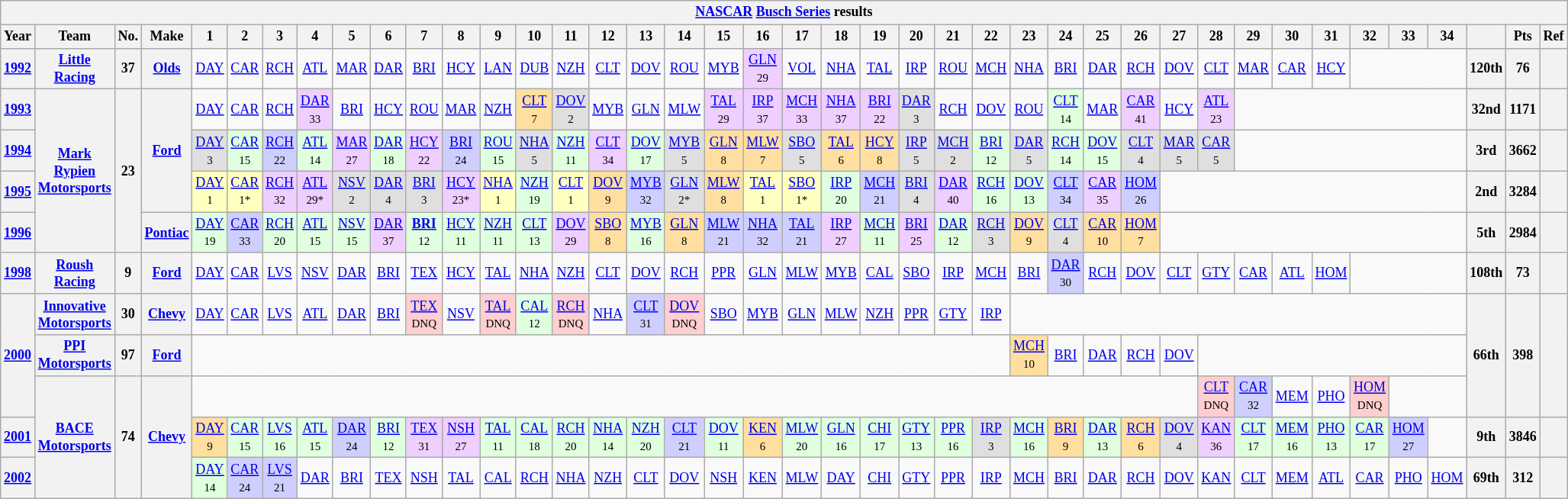<table class="wikitable" style="text-align:center; font-size:75%">
<tr>
<th colspan=42><a href='#'>NASCAR</a> <a href='#'>Busch Series</a> results</th>
</tr>
<tr>
<th>Year</th>
<th>Team</th>
<th>No.</th>
<th>Make</th>
<th>1</th>
<th>2</th>
<th>3</th>
<th>4</th>
<th>5</th>
<th>6</th>
<th>7</th>
<th>8</th>
<th>9</th>
<th>10</th>
<th>11</th>
<th>12</th>
<th>13</th>
<th>14</th>
<th>15</th>
<th>16</th>
<th>17</th>
<th>18</th>
<th>19</th>
<th>20</th>
<th>21</th>
<th>22</th>
<th>23</th>
<th>24</th>
<th>25</th>
<th>26</th>
<th>27</th>
<th>28</th>
<th>29</th>
<th>30</th>
<th>31</th>
<th>32</th>
<th>33</th>
<th>34</th>
<th></th>
<th>Pts</th>
<th>Ref</th>
</tr>
<tr>
<th><a href='#'>1992</a></th>
<th><a href='#'>Little Racing</a></th>
<th>37</th>
<th><a href='#'>Olds</a></th>
<td><a href='#'>DAY</a></td>
<td><a href='#'>CAR</a></td>
<td><a href='#'>RCH</a></td>
<td><a href='#'>ATL</a></td>
<td><a href='#'>MAR</a></td>
<td><a href='#'>DAR</a></td>
<td><a href='#'>BRI</a></td>
<td><a href='#'>HCY</a></td>
<td><a href='#'>LAN</a></td>
<td><a href='#'>DUB</a></td>
<td><a href='#'>NZH</a></td>
<td><a href='#'>CLT</a></td>
<td><a href='#'>DOV</a></td>
<td><a href='#'>ROU</a></td>
<td><a href='#'>MYB</a></td>
<td style="background:#EFCFFF;"><a href='#'>GLN</a><br><small>29</small></td>
<td><a href='#'>VOL</a></td>
<td><a href='#'>NHA</a></td>
<td><a href='#'>TAL</a></td>
<td><a href='#'>IRP</a></td>
<td><a href='#'>ROU</a></td>
<td><a href='#'>MCH</a></td>
<td><a href='#'>NHA</a></td>
<td><a href='#'>BRI</a></td>
<td><a href='#'>DAR</a></td>
<td><a href='#'>RCH</a></td>
<td><a href='#'>DOV</a></td>
<td><a href='#'>CLT</a></td>
<td><a href='#'>MAR</a></td>
<td><a href='#'>CAR</a></td>
<td><a href='#'>HCY</a></td>
<td colspan=3></td>
<th>120th</th>
<th>76</th>
<th></th>
</tr>
<tr>
<th><a href='#'>1993</a></th>
<th rowspan=4><a href='#'>Mark Rypien Motorsports</a></th>
<th rowspan=4>23</th>
<th rowspan=3><a href='#'>Ford</a></th>
<td><a href='#'>DAY</a></td>
<td><a href='#'>CAR</a></td>
<td><a href='#'>RCH</a></td>
<td style="background:#EFCFFF;"><a href='#'>DAR</a><br><small>33</small></td>
<td><a href='#'>BRI</a></td>
<td><a href='#'>HCY</a></td>
<td><a href='#'>ROU</a></td>
<td><a href='#'>MAR</a></td>
<td><a href='#'>NZH</a></td>
<td style="background:#FFDF9F;"><a href='#'>CLT</a><br><small>7</small></td>
<td style="background:#DFDFDF;"><a href='#'>DOV</a><br><small>2</small></td>
<td><a href='#'>MYB</a></td>
<td><a href='#'>GLN</a></td>
<td><a href='#'>MLW</a></td>
<td style="background:#EFCFFF;"><a href='#'>TAL</a><br><small>29</small></td>
<td style="background:#EFCFFF;"><a href='#'>IRP</a><br><small>37</small></td>
<td style="background:#EFCFFF;"><a href='#'>MCH</a><br><small>33</small></td>
<td style="background:#EFCFFF;"><a href='#'>NHA</a><br><small>37</small></td>
<td style="background:#EFCFFF;"><a href='#'>BRI</a><br><small>22</small></td>
<td style="background:#DFDFDF;"><a href='#'>DAR</a><br><small>3</small></td>
<td><a href='#'>RCH</a></td>
<td><a href='#'>DOV</a></td>
<td><a href='#'>ROU</a></td>
<td style="background:#DFFFDF;"><a href='#'>CLT</a><br><small>14</small></td>
<td><a href='#'>MAR</a></td>
<td style="background:#EFCFFF;"><a href='#'>CAR</a><br><small>41</small></td>
<td><a href='#'>HCY</a></td>
<td style="background:#EFCFFF;"><a href='#'>ATL</a><br><small>23</small></td>
<td colspan=6></td>
<th>32nd</th>
<th>1171</th>
<th></th>
</tr>
<tr>
<th><a href='#'>1994</a></th>
<td style="background:#DFDFDF;"><a href='#'>DAY</a><br><small>3</small></td>
<td style="background:#DFFFDF;"><a href='#'>CAR</a><br><small>15</small></td>
<td style="background:#CFCFFF;"><a href='#'>RCH</a><br><small>22</small></td>
<td style="background:#DFFFDF;"><a href='#'>ATL</a><br><small>14</small></td>
<td style="background:#EFCFFF;"><a href='#'>MAR</a><br><small>27</small></td>
<td style="background:#DFFFDF;"><a href='#'>DAR</a><br><small>18</small></td>
<td style="background:#EFCFFF;"><a href='#'>HCY</a><br><small>22</small></td>
<td style="background:#CFCFFF;"><a href='#'>BRI</a><br><small>24</small></td>
<td style="background:#DFFFDF;"><a href='#'>ROU</a><br><small>15</small></td>
<td style="background:#DFDFDF;"><a href='#'>NHA</a><br><small>5</small></td>
<td style="background:#DFFFDF;"><a href='#'>NZH</a><br><small>11</small></td>
<td style="background:#EFCFFF;"><a href='#'>CLT</a><br><small>34</small></td>
<td style="background:#DFFFDF;"><a href='#'>DOV</a><br><small>17</small></td>
<td style="background:#DFDFDF;"><a href='#'>MYB</a><br><small>5</small></td>
<td style="background:#FFDF9F;"><a href='#'>GLN</a><br><small>8</small></td>
<td style="background:#FFDF9F;"><a href='#'>MLW</a><br><small>7</small></td>
<td style="background:#DFDFDF;"><a href='#'>SBO</a><br><small>5</small></td>
<td style="background:#FFDF9F;"><a href='#'>TAL</a><br><small>6</small></td>
<td style="background:#FFDF9F;"><a href='#'>HCY</a><br><small>8</small></td>
<td style="background:#DFDFDF;"><a href='#'>IRP</a><br><small>5</small></td>
<td style="background:#DFDFDF;"><a href='#'>MCH</a><br><small>2</small></td>
<td style="background:#DFFFDF;"><a href='#'>BRI</a><br><small>12</small></td>
<td style="background:#DFDFDF;"><a href='#'>DAR</a><br><small>5</small></td>
<td style="background:#DFFFDF;"><a href='#'>RCH</a><br><small>14</small></td>
<td style="background:#DFFFDF;"><a href='#'>DOV</a><br><small>15</small></td>
<td style="background:#DFDFDF;"><a href='#'>CLT</a><br><small>4</small></td>
<td style="background:#DFDFDF;"><a href='#'>MAR</a><br><small>5</small></td>
<td style="background:#DFDFDF;"><a href='#'>CAR</a><br><small>5</small></td>
<td colspan=6></td>
<th>3rd</th>
<th>3662</th>
<th></th>
</tr>
<tr>
<th><a href='#'>1995</a></th>
<td style="background:#FFFFBF;"><a href='#'>DAY</a><br><small>1</small></td>
<td style="background:#FFFFBF;"><a href='#'>CAR</a><br><small>1*</small></td>
<td style="background:#EFCFFF;"><a href='#'>RCH</a><br><small>32</small></td>
<td style="background:#EFCFFF;"><a href='#'>ATL</a><br><small>29*</small></td>
<td style="background:#DFDFDF;"><a href='#'>NSV</a><br><small>2</small></td>
<td style="background:#DFDFDF;"><a href='#'>DAR</a><br><small>4</small></td>
<td style="background:#DFDFDF;"><a href='#'>BRI</a><br><small>3</small></td>
<td style="background:#EFCFFF;"><a href='#'>HCY</a><br><small>23*</small></td>
<td style="background:#FFFFBF;"><a href='#'>NHA</a><br><small>1</small></td>
<td style="background:#DFFFDF;"><a href='#'>NZH</a><br><small>19</small></td>
<td style="background:#FFFFBF;"><a href='#'>CLT</a><br><small>1</small></td>
<td style="background:#FFDF9F;"><a href='#'>DOV</a><br><small>9</small></td>
<td style="background:#CFCFFF;"><a href='#'>MYB</a><br><small>32</small></td>
<td style="background:#DFDFDF;"><a href='#'>GLN</a><br><small>2*</small></td>
<td style="background:#FFDF9F;"><a href='#'>MLW</a><br><small>8</small></td>
<td style="background:#FFFFBF;"><a href='#'>TAL</a><br><small>1</small></td>
<td style="background:#FFFFBF;"><a href='#'>SBO</a><br><small>1*</small></td>
<td style="background:#DFFFDF;"><a href='#'>IRP</a><br><small>20</small></td>
<td style="background:#CFCFFF;"><a href='#'>MCH</a><br><small>21</small></td>
<td style="background:#DFDFDF;"><a href='#'>BRI</a><br><small>4</small></td>
<td style="background:#EFCFFF;"><a href='#'>DAR</a><br><small>40</small></td>
<td style="background:#DFFFDF;"><a href='#'>RCH</a><br><small>16</small></td>
<td style="background:#DFFFDF;"><a href='#'>DOV</a><br><small>13</small></td>
<td style="background:#CFCFFF;"><a href='#'>CLT</a><br><small>34</small></td>
<td style="background:#EFCFFF;"><a href='#'>CAR</a><br><small>35</small></td>
<td style="background:#CFCFFF;"><a href='#'>HOM</a><br><small>26</small></td>
<td colspan=8></td>
<th>2nd</th>
<th>3284</th>
<th></th>
</tr>
<tr>
<th><a href='#'>1996</a></th>
<th><a href='#'>Pontiac</a></th>
<td style="background:#DFFFDF;"><a href='#'>DAY</a><br><small>19</small></td>
<td style="background:#CFCFFF;"><a href='#'>CAR</a><br><small>33</small></td>
<td style="background:#DFFFDF;"><a href='#'>RCH</a><br><small>20</small></td>
<td style="background:#DFFFDF;"><a href='#'>ATL</a><br><small>15</small></td>
<td style="background:#DFFFDF;"><a href='#'>NSV</a><br><small>15</small></td>
<td style="background:#EFCFFF;"><a href='#'>DAR</a><br><small>37</small></td>
<td style="background:#DFFFDF;"><strong><a href='#'>BRI</a></strong><br><small>12</small></td>
<td style="background:#DFFFDF;"><a href='#'>HCY</a><br><small>11</small></td>
<td style="background:#DFFFDF;"><a href='#'>NZH</a><br><small>11</small></td>
<td style="background:#DFFFDF;"><a href='#'>CLT</a><br><small>13</small></td>
<td style="background:#EFCFFF;"><a href='#'>DOV</a><br><small>29</small></td>
<td style="background:#FFDF9F;"><a href='#'>SBO</a><br><small>8</small></td>
<td style="background:#DFFFDF;"><a href='#'>MYB</a><br><small>16</small></td>
<td style="background:#FFDF9F;"><a href='#'>GLN</a><br><small>8</small></td>
<td style="background:#CFCFFF;"><a href='#'>MLW</a><br><small>21</small></td>
<td style="background:#CFCFFF;"><a href='#'>NHA</a><br><small>32</small></td>
<td style="background:#CFCFFF;"><a href='#'>TAL</a><br><small>21</small></td>
<td style="background:#EFCFFF;"><a href='#'>IRP</a><br><small>27</small></td>
<td style="background:#DFFFDF;"><a href='#'>MCH</a><br><small>11</small></td>
<td style="background:#EFCFFF;"><a href='#'>BRI</a><br><small>25</small></td>
<td style="background:#DFFFDF;"><a href='#'>DAR</a><br><small>12</small></td>
<td style="background:#DFDFDF;"><a href='#'>RCH</a><br><small>3</small></td>
<td style="background:#FFDF9F;"><a href='#'>DOV</a><br><small>9</small></td>
<td style="background:#DFDFDF;"><a href='#'>CLT</a><br><small>4</small></td>
<td style="background:#FFDF9F;"><a href='#'>CAR</a><br><small>10</small></td>
<td style="background:#FFDF9F;"><a href='#'>HOM</a><br><small>7</small></td>
<td colspan=8></td>
<th>5th</th>
<th>2984</th>
<th></th>
</tr>
<tr>
<th><a href='#'>1998</a></th>
<th><a href='#'>Roush Racing</a></th>
<th>9</th>
<th><a href='#'>Ford</a></th>
<td><a href='#'>DAY</a></td>
<td><a href='#'>CAR</a></td>
<td><a href='#'>LVS</a></td>
<td><a href='#'>NSV</a></td>
<td><a href='#'>DAR</a></td>
<td><a href='#'>BRI</a></td>
<td><a href='#'>TEX</a></td>
<td><a href='#'>HCY</a></td>
<td><a href='#'>TAL</a></td>
<td><a href='#'>NHA</a></td>
<td><a href='#'>NZH</a></td>
<td><a href='#'>CLT</a></td>
<td><a href='#'>DOV</a></td>
<td><a href='#'>RCH</a></td>
<td><a href='#'>PPR</a></td>
<td><a href='#'>GLN</a></td>
<td><a href='#'>MLW</a></td>
<td><a href='#'>MYB</a></td>
<td><a href='#'>CAL</a></td>
<td><a href='#'>SBO</a></td>
<td><a href='#'>IRP</a></td>
<td><a href='#'>MCH</a></td>
<td><a href='#'>BRI</a></td>
<td style="background:#CFCFFF;"><a href='#'>DAR</a><br><small>30</small></td>
<td><a href='#'>RCH</a></td>
<td><a href='#'>DOV</a></td>
<td><a href='#'>CLT</a></td>
<td><a href='#'>GTY</a></td>
<td><a href='#'>CAR</a></td>
<td><a href='#'>ATL</a></td>
<td><a href='#'>HOM</a></td>
<td colspan=3></td>
<th>108th</th>
<th>73</th>
<th></th>
</tr>
<tr>
<th rowspan=3><a href='#'>2000</a></th>
<th><a href='#'>Innovative Motorsports</a></th>
<th>30</th>
<th><a href='#'>Chevy</a></th>
<td><a href='#'>DAY</a></td>
<td><a href='#'>CAR</a></td>
<td><a href='#'>LVS</a></td>
<td><a href='#'>ATL</a></td>
<td><a href='#'>DAR</a></td>
<td><a href='#'>BRI</a></td>
<td style="background:#FFCFCF;"><a href='#'>TEX</a><br><small>DNQ</small></td>
<td><a href='#'>NSV</a></td>
<td style="background:#FFCFCF;"><a href='#'>TAL</a><br><small>DNQ</small></td>
<td style="background:#DFFFDF;"><a href='#'>CAL</a><br><small>12</small></td>
<td style="background:#FFCFCF;"><a href='#'>RCH</a><br><small>DNQ</small></td>
<td><a href='#'>NHA</a></td>
<td style="background:#CFCFFF;"><a href='#'>CLT</a><br><small>31</small></td>
<td style="background:#FFCFCF;"><a href='#'>DOV</a><br><small>DNQ</small></td>
<td><a href='#'>SBO</a></td>
<td><a href='#'>MYB</a></td>
<td><a href='#'>GLN</a></td>
<td><a href='#'>MLW</a></td>
<td><a href='#'>NZH</a></td>
<td><a href='#'>PPR</a></td>
<td><a href='#'>GTY</a></td>
<td><a href='#'>IRP</a></td>
<td colspan=12></td>
<th rowspan=3>66th</th>
<th rowspan=3>398</th>
<th rowspan=3></th>
</tr>
<tr>
<th><a href='#'>PPI Motorsports</a></th>
<th>97</th>
<th><a href='#'>Ford</a></th>
<td colspan=22></td>
<td style="background:#FFDF9F;"><a href='#'>MCH</a><br><small>10</small></td>
<td><a href='#'>BRI</a></td>
<td><a href='#'>DAR</a></td>
<td><a href='#'>RCH</a></td>
<td><a href='#'>DOV</a></td>
<td colspan=7></td>
</tr>
<tr>
<th rowspan=3><a href='#'>BACE Motorsports</a></th>
<th rowspan=3>74</th>
<th rowspan=3><a href='#'>Chevy</a></th>
<td colspan=27></td>
<td style="background:#FFCFCF;"><a href='#'>CLT</a><br><small>DNQ</small></td>
<td style="background:#CFCFFF;"><a href='#'>CAR</a><br><small>32</small></td>
<td><a href='#'>MEM</a></td>
<td><a href='#'>PHO</a></td>
<td style="background:#FFCFCF;"><a href='#'>HOM</a><br><small>DNQ</small></td>
<td colspan=2></td>
</tr>
<tr>
<th><a href='#'>2001</a></th>
<td style="background:#FFDF9F;"><a href='#'>DAY</a><br><small>9</small></td>
<td style="background:#DFFFDF;"><a href='#'>CAR</a><br><small>15</small></td>
<td style="background:#DFFFDF;"><a href='#'>LVS</a><br><small>16</small></td>
<td style="background:#DFFFDF;"><a href='#'>ATL</a><br><small>15</small></td>
<td style="background:#CFCFFF;"><a href='#'>DAR</a><br><small>24</small></td>
<td style="background:#DFFFDF;"><a href='#'>BRI</a><br><small>12</small></td>
<td style="background:#EFCFFF;"><a href='#'>TEX</a><br><small>31</small></td>
<td style="background:#EFCFFF;"><a href='#'>NSH</a><br><small>27</small></td>
<td style="background:#DFFFDF;"><a href='#'>TAL</a><br><small>11</small></td>
<td style="background:#DFFFDF;"><a href='#'>CAL</a><br><small>18</small></td>
<td style="background:#DFFFDF;"><a href='#'>RCH</a><br><small>20</small></td>
<td style="background:#DFFFDF;"><a href='#'>NHA</a><br><small>14</small></td>
<td style="background:#DFFFDF;"><a href='#'>NZH</a><br><small>20</small></td>
<td style="background:#CFCFFF;"><a href='#'>CLT</a><br><small>21</small></td>
<td style="background:#DFFFDF;"><a href='#'>DOV</a><br><small>11</small></td>
<td style="background:#FFDF9F;"><a href='#'>KEN</a><br><small>6</small></td>
<td style="background:#DFFFDF;"><a href='#'>MLW</a><br><small>20</small></td>
<td style="background:#DFFFDF;"><a href='#'>GLN</a><br><small>16</small></td>
<td style="background:#DFFFDF;"><a href='#'>CHI</a><br><small>17</small></td>
<td style="background:#DFFFDF;"><a href='#'>GTY</a><br><small>13</small></td>
<td style="background:#DFFFDF;"><a href='#'>PPR</a><br><small>16</small></td>
<td style="background:#DFDFDF;"><a href='#'>IRP</a><br><small>3</small></td>
<td style="background:#DFFFDF;"><a href='#'>MCH</a><br><small>16</small></td>
<td style="background:#FFDF9F;"><a href='#'>BRI</a><br><small>9</small></td>
<td style="background:#DFFFDF;"><a href='#'>DAR</a><br><small>13</small></td>
<td style="background:#FFDF9F;"><a href='#'>RCH</a><br><small>6</small></td>
<td style="background:#DFDFDF;"><a href='#'>DOV</a><br><small>4</small></td>
<td style="background:#EFCFFF;"><a href='#'>KAN</a><br><small>36</small></td>
<td style="background:#DFFFDF;"><a href='#'>CLT</a><br><small>17</small></td>
<td style="background:#DFFFDF;"><a href='#'>MEM</a><br><small>16</small></td>
<td style="background:#DFFFDF;"><a href='#'>PHO</a><br><small>13</small></td>
<td style="background:#DFFFDF;"><a href='#'>CAR</a><br><small>17</small></td>
<td style="background:#CFCFFF;"><a href='#'>HOM</a><br><small>27</small></td>
<td></td>
<th>9th</th>
<th>3846</th>
<th></th>
</tr>
<tr>
<th><a href='#'>2002</a></th>
<td style="background:#DFFFDF;"><a href='#'>DAY</a><br><small>14</small></td>
<td style="background:#CFCFFF;"><a href='#'>CAR</a><br><small>24</small></td>
<td style="background:#CFCFFF;"><a href='#'>LVS</a><br><small>21</small></td>
<td><a href='#'>DAR</a></td>
<td><a href='#'>BRI</a></td>
<td><a href='#'>TEX</a></td>
<td><a href='#'>NSH</a></td>
<td><a href='#'>TAL</a></td>
<td><a href='#'>CAL</a></td>
<td><a href='#'>RCH</a></td>
<td><a href='#'>NHA</a></td>
<td><a href='#'>NZH</a></td>
<td><a href='#'>CLT</a></td>
<td><a href='#'>DOV</a></td>
<td><a href='#'>NSH</a></td>
<td><a href='#'>KEN</a></td>
<td><a href='#'>MLW</a></td>
<td><a href='#'>DAY</a></td>
<td><a href='#'>CHI</a></td>
<td><a href='#'>GTY</a></td>
<td><a href='#'>PPR</a></td>
<td><a href='#'>IRP</a></td>
<td><a href='#'>MCH</a></td>
<td><a href='#'>BRI</a></td>
<td><a href='#'>DAR</a></td>
<td><a href='#'>RCH</a></td>
<td><a href='#'>DOV</a></td>
<td><a href='#'>KAN</a></td>
<td><a href='#'>CLT</a></td>
<td><a href='#'>MEM</a></td>
<td><a href='#'>ATL</a></td>
<td><a href='#'>CAR</a></td>
<td><a href='#'>PHO</a></td>
<td><a href='#'>HOM</a></td>
<th>69th</th>
<th>312</th>
<th></th>
</tr>
</table>
